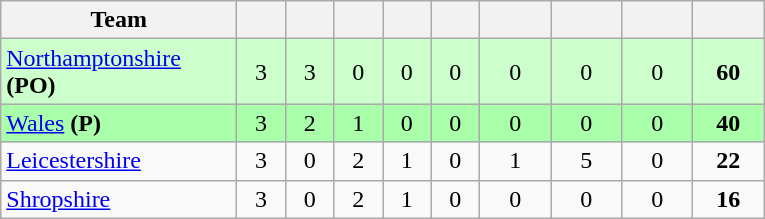<table class="wikitable" style="text-align:center">
<tr>
<th width="150">Team</th>
<th width="25"></th>
<th width="25"></th>
<th width="25"></th>
<th width="25"></th>
<th width="25"></th>
<th width="40"></th>
<th width="40"></th>
<th width="40"></th>
<th width="40"></th>
</tr>
<tr style="background:#cfc">
<td style="text-align:left"><a href='#'>Northamptonshire</a> <strong>(PO)</strong></td>
<td>3</td>
<td>3</td>
<td>0</td>
<td>0</td>
<td>0</td>
<td>0</td>
<td>0</td>
<td>0</td>
<td><strong>60</strong></td>
</tr>
<tr style="background:#afa">
<td style="text-align:left"><a href='#'>Wales</a> <strong>(P)</strong></td>
<td>3</td>
<td>2</td>
<td>1</td>
<td>0</td>
<td>0</td>
<td>0</td>
<td>0</td>
<td>0</td>
<td><strong>40</strong></td>
</tr>
<tr>
<td style="text-align:left"><a href='#'>Leicestershire</a></td>
<td>3</td>
<td>0</td>
<td>2</td>
<td>1</td>
<td>0</td>
<td>1</td>
<td>5</td>
<td>0</td>
<td><strong>22</strong></td>
</tr>
<tr>
<td style="text-align:left"><a href='#'>Shropshire</a></td>
<td>3</td>
<td>0</td>
<td>2</td>
<td>1</td>
<td>0</td>
<td>0</td>
<td>0</td>
<td>0</td>
<td><strong>16</strong></td>
</tr>
</table>
